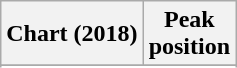<table class="wikitable sortable plainrowheaders" style="text-align:center">
<tr>
<th scope="col">Chart (2018)</th>
<th scope="col">Peak<br>position</th>
</tr>
<tr>
</tr>
<tr>
</tr>
<tr>
</tr>
</table>
